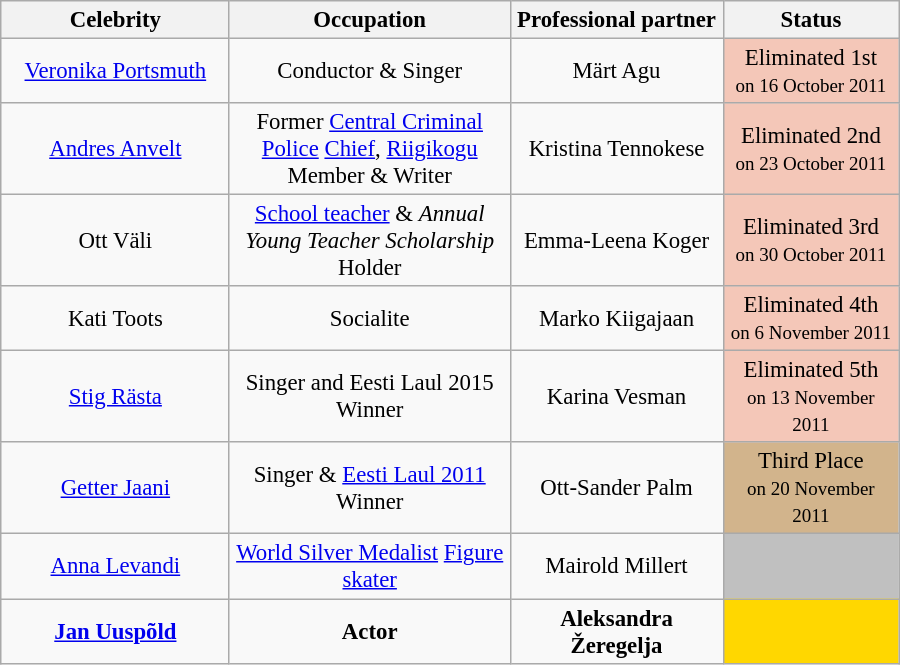<table class="wikitable"  style="margin:auto; text-align:center; font-size:95%;">
<tr>
<th style="width:145px;">Celebrity</th>
<th style="width:180px;">Occupation</th>
<th style="width:135px;">Professional partner</th>
<th style="width:110px;">Status</th>
</tr>
<tr>
<td><a href='#'>Veronika Portsmuth</a></td>
<td>Conductor & Singer</td>
<td>Märt Agu</td>
<td bgcolor="#F4C7B8">Eliminated 1st<br><small>on 16 October 2011</small></td>
</tr>
<tr>
<td><a href='#'>Andres Anvelt</a></td>
<td>Former <a href='#'>Central Criminal Police</a> <a href='#'>Chief</a>, <a href='#'>Riigikogu</a> Member & Writer</td>
<td>Kristina Tennokese</td>
<td bgcolor="#F4C7B8">Eliminated 2nd<br><small>on 23 October 2011</small></td>
</tr>
<tr>
<td>Ott Väli</td>
<td><a href='#'>School teacher</a> & <em>Annual Young Teacher Scholarship</em> Holder</td>
<td>Emma-Leena Koger</td>
<td bgcolor="#F4C7B8">Eliminated 3rd<br><small>on 30 October 2011</small></td>
</tr>
<tr>
<td>Kati Toots</td>
<td>Socialite</td>
<td>Marko Kiigajaan</td>
<td bgcolor="#F4C7B8">Eliminated 4th<br><small>on 6 November 2011</small></td>
</tr>
<tr>
<td><a href='#'>Stig Rästa</a></td>
<td>Singer and Eesti Laul 2015 Winner</td>
<td>Karina Vesman</td>
<td bgcolor="#F4C7B8">Eliminated 5th<br><small>on 13 November 2011</small></td>
</tr>
<tr>
<td><a href='#'>Getter Jaani</a></td>
<td>Singer & <a href='#'>Eesti Laul 2011</a> Winner</td>
<td>Ott-Sander Palm</td>
<td bgcolor="tan">Third Place<br><small>on 20 November 2011</small></td>
</tr>
<tr>
<td><a href='#'>Anna Levandi</a></td>
<td><a href='#'>World Silver Medalist</a> <a href='#'>Figure skater</a></td>
<td>Mairold Millert</td>
<td bgcolor="silver"></td>
</tr>
<tr>
<td><strong><a href='#'>Jan Uuspõld</a></strong></td>
<td><strong>Actor</strong></td>
<td><strong>Aleksandra Žeregelja</strong></td>
<td bgcolor="gold"></td>
</tr>
</table>
